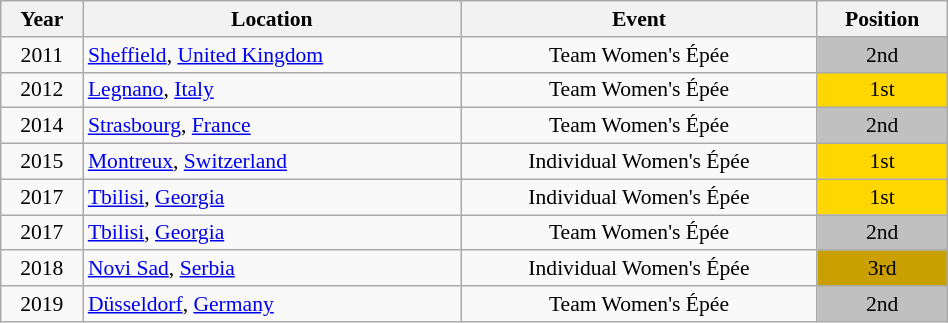<table class="wikitable" width="50%" style="font-size:90%; text-align:center;">
<tr>
<th>Year</th>
<th>Location</th>
<th>Event</th>
<th>Position</th>
</tr>
<tr>
<td>2011</td>
<td rowspan="1" align="left"> <a href='#'>Sheffield</a>, <a href='#'>United Kingdom</a></td>
<td>Team Women's Épée</td>
<td bgcolor="silver">2nd</td>
</tr>
<tr>
<td>2012</td>
<td rowspan="1" align="left"> <a href='#'>Legnano</a>, <a href='#'>Italy</a></td>
<td>Team Women's Épée</td>
<td bgcolor="gold">1st</td>
</tr>
<tr>
<td>2014</td>
<td rowspan="1" align="left"> <a href='#'>Strasbourg</a>, <a href='#'>France</a></td>
<td>Team Women's Épée</td>
<td bgcolor="silver">2nd</td>
</tr>
<tr>
<td>2015</td>
<td rowspan="1" align="left"> <a href='#'>Montreux</a>, <a href='#'>Switzerland</a></td>
<td>Individual Women's Épée</td>
<td bgcolor="gold">1st</td>
</tr>
<tr>
<td>2017</td>
<td rowspan="1" align="left"> <a href='#'>Tbilisi</a>, <a href='#'>Georgia</a></td>
<td>Individual Women's Épée</td>
<td bgcolor="gold">1st</td>
</tr>
<tr>
<td>2017</td>
<td rowspan="1" align="left"> <a href='#'>Tbilisi</a>, <a href='#'>Georgia</a></td>
<td>Team Women's Épée</td>
<td bgcolor="silver">2nd</td>
</tr>
<tr>
<td>2018</td>
<td rowspan="1" align="left"> <a href='#'>Novi Sad</a>, <a href='#'>Serbia</a></td>
<td>Individual Women's Épée</td>
<td bgcolor="caramel">3rd</td>
</tr>
<tr>
<td>2019</td>
<td rowspan="1" align="left"> <a href='#'>Düsseldorf</a>, <a href='#'>Germany</a></td>
<td>Team Women's Épée</td>
<td bgcolor="silver">2nd</td>
</tr>
</table>
